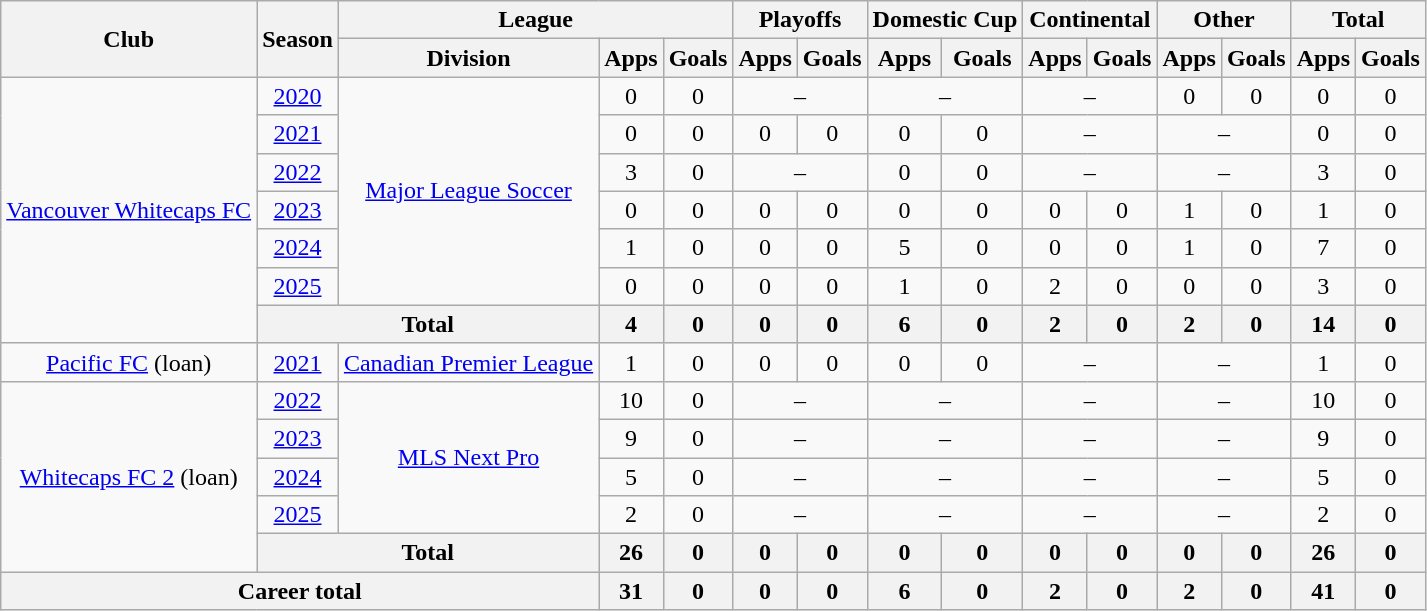<table class="wikitable" style="text-align: center">
<tr>
<th rowspan="2">Club</th>
<th rowspan="2">Season</th>
<th colspan="3">League</th>
<th colspan="2">Playoffs</th>
<th colspan="2">Domestic Cup</th>
<th colspan="2">Continental</th>
<th colspan="2">Other</th>
<th colspan="2">Total</th>
</tr>
<tr>
<th>Division</th>
<th>Apps</th>
<th>Goals</th>
<th>Apps</th>
<th>Goals</th>
<th>Apps</th>
<th>Goals</th>
<th>Apps</th>
<th>Goals</th>
<th>Apps</th>
<th>Goals</th>
<th>Apps</th>
<th>Goals</th>
</tr>
<tr>
<td rowspan=7><a href='#'>Vancouver Whitecaps FC</a></td>
<td><a href='#'>2020</a></td>
<td rowspan=6><a href='#'>Major League Soccer</a></td>
<td>0</td>
<td>0</td>
<td colspan="2">–</td>
<td colspan="2">–</td>
<td colspan="2">–</td>
<td>0</td>
<td>0</td>
<td>0</td>
<td>0</td>
</tr>
<tr>
<td><a href='#'>2021</a></td>
<td>0</td>
<td>0</td>
<td>0</td>
<td>0</td>
<td>0</td>
<td>0</td>
<td colspan="2">–</td>
<td colspan="2">–</td>
<td>0</td>
<td>0</td>
</tr>
<tr>
<td><a href='#'>2022</a></td>
<td>3</td>
<td>0</td>
<td colspan="2">–</td>
<td>0</td>
<td>0</td>
<td colspan="2">–</td>
<td colspan="2">–</td>
<td>3</td>
<td>0</td>
</tr>
<tr>
<td><a href='#'>2023</a></td>
<td>0</td>
<td>0</td>
<td>0</td>
<td>0</td>
<td>0</td>
<td>0</td>
<td>0</td>
<td>0</td>
<td>1</td>
<td>0</td>
<td>1</td>
<td>0</td>
</tr>
<tr>
<td><a href='#'>2024</a></td>
<td>1</td>
<td>0</td>
<td>0</td>
<td>0</td>
<td>5</td>
<td>0</td>
<td>0</td>
<td>0</td>
<td>1</td>
<td>0</td>
<td>7</td>
<td>0</td>
</tr>
<tr>
<td><a href='#'>2025</a></td>
<td>0</td>
<td>0</td>
<td>0</td>
<td>0</td>
<td>1</td>
<td>0</td>
<td>2</td>
<td>0</td>
<td>0</td>
<td>0</td>
<td>3</td>
<td>0</td>
</tr>
<tr>
<th colspan="2">Total</th>
<th>4</th>
<th>0</th>
<th>0</th>
<th>0</th>
<th>6</th>
<th>0</th>
<th>2</th>
<th>0</th>
<th>2</th>
<th>0</th>
<th>14</th>
<th>0</th>
</tr>
<tr>
<td><a href='#'>Pacific FC</a> (loan)</td>
<td><a href='#'>2021</a></td>
<td><a href='#'>Canadian Premier League</a></td>
<td>1</td>
<td>0</td>
<td>0</td>
<td>0</td>
<td>0</td>
<td>0</td>
<td colspan="2">–</td>
<td colspan="2">–</td>
<td>1</td>
<td>0</td>
</tr>
<tr>
<td rowspan=5><a href='#'>Whitecaps FC 2</a> (loan)</td>
<td><a href='#'>2022</a></td>
<td rowspan=4><a href='#'>MLS Next Pro</a></td>
<td>10</td>
<td>0</td>
<td colspan="2">–</td>
<td colspan="2">–</td>
<td colspan="2">–</td>
<td colspan="2">–</td>
<td>10</td>
<td>0</td>
</tr>
<tr>
<td><a href='#'>2023</a></td>
<td>9</td>
<td>0</td>
<td colspan="2">–</td>
<td colspan="2">–</td>
<td colspan="2">–</td>
<td colspan="2">–</td>
<td>9</td>
<td>0</td>
</tr>
<tr>
<td><a href='#'>2024</a></td>
<td>5</td>
<td>0</td>
<td colspan="2">–</td>
<td colspan="2">–</td>
<td colspan="2">–</td>
<td colspan="2">–</td>
<td>5</td>
<td>0</td>
</tr>
<tr>
<td><a href='#'>2025</a></td>
<td>2</td>
<td>0</td>
<td colspan="2">–</td>
<td colspan="2">–</td>
<td colspan="2">–</td>
<td colspan="2">–</td>
<td>2</td>
<td>0</td>
</tr>
<tr>
<th colspan="2">Total</th>
<th>26</th>
<th>0</th>
<th>0</th>
<th>0</th>
<th>0</th>
<th>0</th>
<th>0</th>
<th>0</th>
<th>0</th>
<th>0</th>
<th>26</th>
<th>0</th>
</tr>
<tr>
<th colspan="3"><strong>Career total</strong></th>
<th>31</th>
<th>0</th>
<th>0</th>
<th>0</th>
<th>6</th>
<th>0</th>
<th>2</th>
<th>0</th>
<th>2</th>
<th>0</th>
<th>41</th>
<th>0</th>
</tr>
</table>
